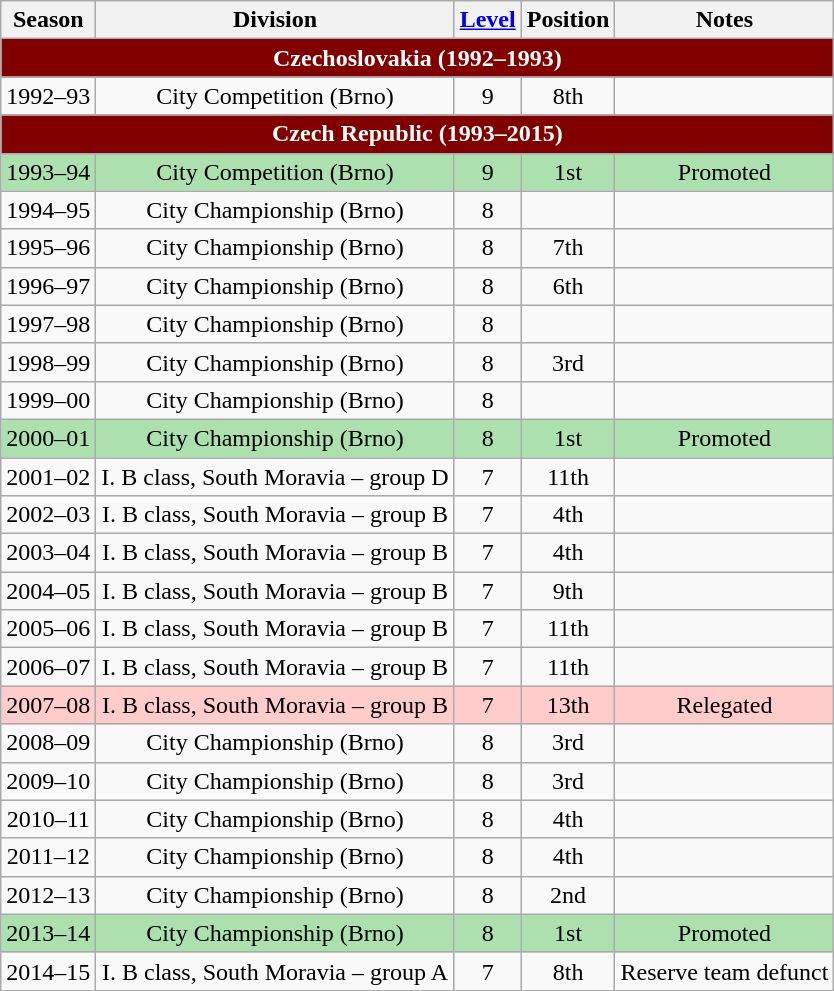<table class="wikitable" style=text-align:center>
<tr>
<th>Season</th>
<th>Division</th>
<th><a href='#'>Level</a></th>
<th>Position</th>
<th>Notes</th>
</tr>
<tr style="background:#800000; font-weight:bold; color:#FFFFFF">
<td colspan="5"><strong>Czechoslovakia (1992–1993)</strong></td>
</tr>
<tr>
<td>1992–93</td>
<td>City Competition (Brno)</td>
<td>9</td>
<td>8th</td>
<td></td>
</tr>
<tr style="background:#800000; font-weight:bold; color:#FFFFFF">
<td colspan="5"><strong>Czech Republic (1993–2015)</strong></td>
</tr>
<tr bgcolor=#ace1af>
<td>1993–94</td>
<td>City Competition (Brno)</td>
<td>9</td>
<td>1st</td>
<td>Promoted</td>
</tr>
<tr>
<td>1994–95</td>
<td>City Championship (Brno)</td>
<td>8</td>
<td></td>
<td></td>
</tr>
<tr>
<td>1995–96</td>
<td>City Championship (Brno)</td>
<td>8</td>
<td>7th</td>
<td></td>
</tr>
<tr>
<td>1996–97</td>
<td>City Championship (Brno)</td>
<td>8</td>
<td>6th</td>
<td></td>
</tr>
<tr>
<td>1997–98</td>
<td>City Championship (Brno)</td>
<td>8</td>
<td></td>
<td></td>
</tr>
<tr>
<td>1998–99</td>
<td>City Championship (Brno)</td>
<td>8</td>
<td>3rd</td>
<td></td>
</tr>
<tr>
<td>1999–00</td>
<td>City Championship (Brno)</td>
<td>8</td>
<td></td>
<td></td>
</tr>
<tr bgcolor=#ace1af>
<td>2000–01</td>
<td>City Championship (Brno)</td>
<td>8</td>
<td>1st</td>
<td>Promoted</td>
</tr>
<tr>
<td>2001–02</td>
<td>I. B class, South Moravia – group D</td>
<td>7</td>
<td>11th</td>
<td></td>
</tr>
<tr>
<td>2002–03</td>
<td>I. B class, South Moravia – group B</td>
<td>7</td>
<td>4th</td>
<td></td>
</tr>
<tr>
<td>2003–04</td>
<td>I. B class, South Moravia – group B</td>
<td>7</td>
<td>4th</td>
<td></td>
</tr>
<tr>
<td>2004–05</td>
<td>I. B class, South Moravia – group B</td>
<td>7</td>
<td>9th</td>
<td></td>
</tr>
<tr>
<td>2005–06</td>
<td>I. B class, South Moravia – group B</td>
<td>7</td>
<td>11th</td>
<td></td>
</tr>
<tr>
<td>2006–07</td>
<td>I. B class, South Moravia – group B</td>
<td>7</td>
<td>11th</td>
<td></td>
</tr>
<tr bgcolor=#FFCCCC>
<td>2007–08</td>
<td>I. B class, South Moravia – group B</td>
<td>7</td>
<td>13th</td>
<td>Relegated</td>
</tr>
<tr>
<td>2008–09</td>
<td>City Championship (Brno)</td>
<td>8</td>
<td>3rd</td>
<td></td>
</tr>
<tr>
<td>2009–10</td>
<td>City Championship (Brno)</td>
<td>8</td>
<td>3rd</td>
<td></td>
</tr>
<tr>
<td>2010–11</td>
<td>City Championship (Brno)</td>
<td>8</td>
<td>4th</td>
<td></td>
</tr>
<tr>
<td>2011–12</td>
<td>City Championship (Brno)</td>
<td>8</td>
<td>4th</td>
<td></td>
</tr>
<tr>
<td>2012–13</td>
<td>City Championship (Brno)</td>
<td>8</td>
<td>2nd</td>
<td></td>
</tr>
<tr bgcolor=#ace1af>
<td>2013–14</td>
<td>City Championship (Brno)</td>
<td>8</td>
<td>1st</td>
<td>Promoted</td>
</tr>
<tr>
<td>2014–15</td>
<td>I. B class, South Moravia – group A</td>
<td>7</td>
<td>8th</td>
<td>Reserve team defunct</td>
</tr>
</table>
